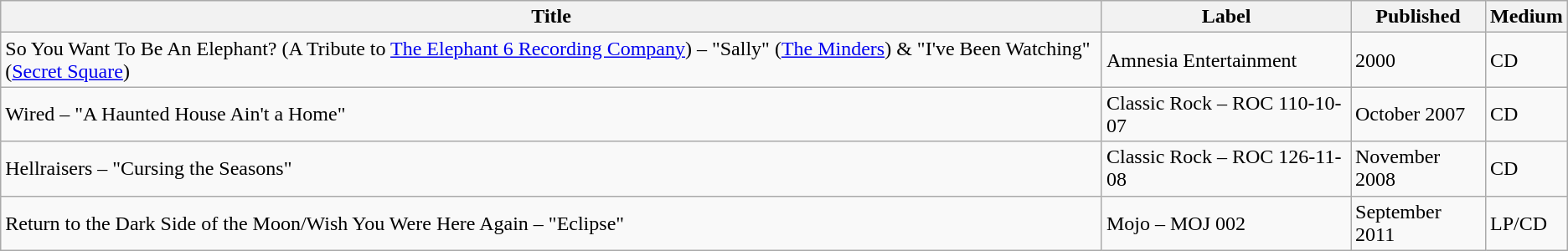<table class="wikitable">
<tr>
<th>Title</th>
<th>Label</th>
<th>Published</th>
<th>Medium</th>
</tr>
<tr>
<td>So You Want To Be An Elephant? (A Tribute to <a href='#'>The Elephant 6 Recording Company</a>) –  "Sally" (<a href='#'>The Minders</a>) & "I've Been Watching" (<a href='#'>Secret Square</a>)</td>
<td>Amnesia Entertainment</td>
<td>2000</td>
<td>CD</td>
</tr>
<tr>
<td>Wired – "A Haunted House Ain't a Home"</td>
<td>Classic Rock – ROC 110-10-07</td>
<td>October 2007</td>
<td>CD</td>
</tr>
<tr>
<td>Hellraisers – "Cursing the Seasons"</td>
<td>Classic Rock – ROC 126-11-08</td>
<td>November 2008</td>
<td>CD</td>
</tr>
<tr>
<td>Return to the Dark Side of the Moon/Wish You Were Here Again – "Eclipse"</td>
<td>Mojo – MOJ 002</td>
<td>September 2011</td>
<td>LP/CD</td>
</tr>
</table>
